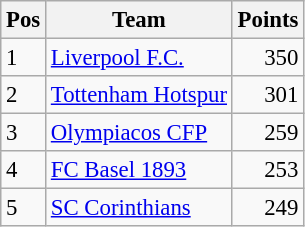<table class="wikitable" style="font-size: 95%;">
<tr>
<th>Pos</th>
<th>Team</th>
<th>Points</th>
</tr>
<tr>
<td>1</td>
<td> <a href='#'>Liverpool F.C.</a></td>
<td align="right">350</td>
</tr>
<tr>
<td>2</td>
<td> <a href='#'>Tottenham Hotspur</a></td>
<td align="right">301</td>
</tr>
<tr>
<td>3</td>
<td> <a href='#'>Olympiacos CFP</a></td>
<td align="right">259</td>
</tr>
<tr>
<td>4</td>
<td> <a href='#'>FC Basel 1893</a></td>
<td align="right">253</td>
</tr>
<tr>
<td>5</td>
<td> <a href='#'>SC Corinthians</a></td>
<td align="right">249</td>
</tr>
</table>
